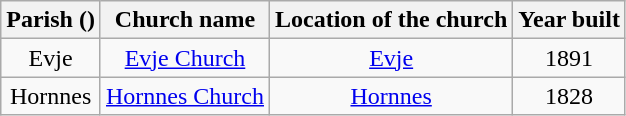<table class="wikitable" style="text-align:center">
<tr>
<th>Parish ()</th>
<th>Church name</th>
<th>Location of the church</th>
<th>Year built</th>
</tr>
<tr>
<td>Evje</td>
<td><a href='#'>Evje Church</a></td>
<td><a href='#'>Evje</a></td>
<td>1891</td>
</tr>
<tr>
<td>Hornnes</td>
<td><a href='#'>Hornnes Church</a></td>
<td><a href='#'>Hornnes</a></td>
<td>1828</td>
</tr>
</table>
